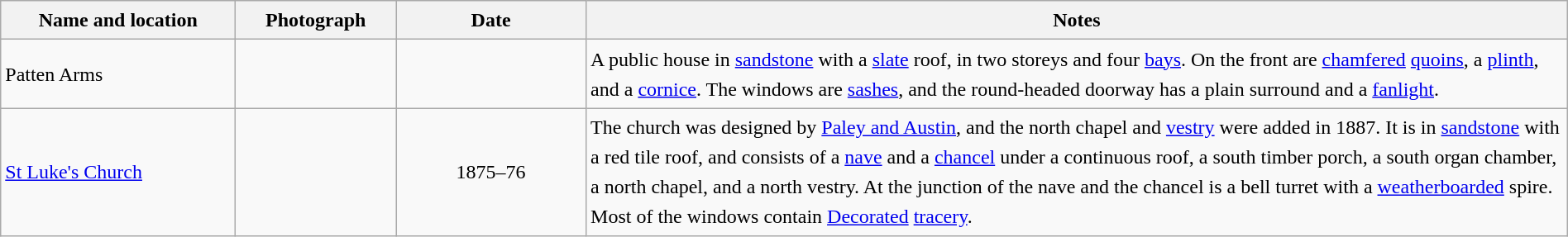<table class="wikitable sortable plainrowheaders" style="width:100%;border:0px;text-align:left;line-height:150%;">
<tr>
<th scope="col"  style="width:150px">Name and location</th>
<th scope="col"  style="width:100px" class="unsortable">Photograph</th>
<th scope="col"  style="width:120px">Date</th>
<th scope="col"  style="width:650px" class="unsortable">Notes</th>
</tr>
<tr>
<td>Patten Arms<br><small></small></td>
<td></td>
<td align="center"></td>
<td>A public house in <a href='#'>sandstone</a> with a <a href='#'>slate</a> roof, in two storeys and four <a href='#'>bays</a>.  On the front are <a href='#'>chamfered</a> <a href='#'>quoins</a>, a <a href='#'>plinth</a>, and a <a href='#'>cornice</a>.  The windows are <a href='#'>sashes</a>, and the round-headed doorway has a plain surround and a <a href='#'>fanlight</a>.</td>
</tr>
<tr>
<td><a href='#'>St Luke's Church</a><br><small></small></td>
<td></td>
<td align="center">1875–76</td>
<td>The church was designed by <a href='#'>Paley and Austin</a>, and the north chapel and <a href='#'>vestry</a> were added in 1887.  It is in <a href='#'>sandstone</a> with a red tile roof, and consists of a <a href='#'>nave</a> and a <a href='#'>chancel</a> under a continuous roof, a south timber porch, a south organ chamber, a north chapel, and a north vestry.  At the junction of the nave and the chancel is a bell turret with a <a href='#'>weatherboarded</a> spire.  Most of the windows contain <a href='#'>Decorated</a> <a href='#'>tracery</a>.</td>
</tr>
<tr>
</tr>
</table>
